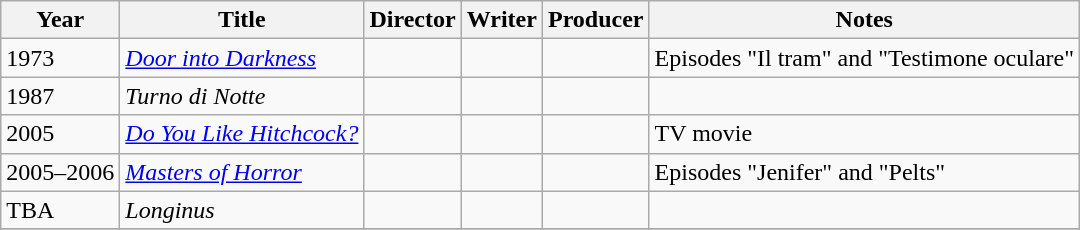<table class="wikitable plainrowheaders">
<tr>
<th>Year</th>
<th>Title</th>
<th>Director</th>
<th>Writer</th>
<th>Producer</th>
<th>Notes</th>
</tr>
<tr>
<td>1973</td>
<td><em><a href='#'>Door into Darkness</a></em></td>
<td></td>
<td></td>
<td></td>
<td>Episodes "Il tram" and "Testimone oculare"</td>
</tr>
<tr>
<td>1987</td>
<td><em>Turno di Notte</em></td>
<td></td>
<td></td>
<td></td>
<td></td>
</tr>
<tr>
<td>2005</td>
<td><em><a href='#'>Do You Like Hitchcock?</a></em></td>
<td></td>
<td></td>
<td></td>
<td>TV movie</td>
</tr>
<tr>
<td>2005–2006</td>
<td><em><a href='#'>Masters of Horror</a></em></td>
<td></td>
<td></td>
<td></td>
<td>Episodes "Jenifer" and "Pelts"</td>
</tr>
<tr>
<td>TBA</td>
<td><em>Longinus</em></td>
<td></td>
<td></td>
<td></td>
<td></td>
</tr>
<tr>
</tr>
</table>
